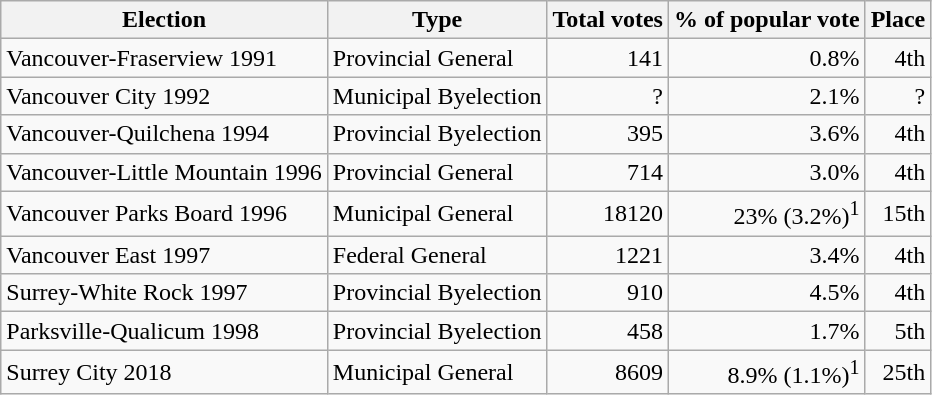<table class="wikitable">
<tr>
<th>Election</th>
<th>Type</th>
<th>Total votes</th>
<th>% of popular vote</th>
<th>Place</th>
</tr>
<tr>
<td>Vancouver-Fraserview 1991</td>
<td>Provincial General</td>
<td align=right>141</td>
<td align=right>0.8%</td>
<td align=right>4th</td>
</tr>
<tr>
<td>Vancouver City 1992</td>
<td>Municipal Byelection</td>
<td align=right>?</td>
<td align=right>2.1%</td>
<td align=right>?</td>
</tr>
<tr>
<td>Vancouver-Quilchena 1994</td>
<td>Provincial Byelection</td>
<td align=right>395</td>
<td align=right>3.6%</td>
<td align=right>4th</td>
</tr>
<tr>
<td>Vancouver-Little Mountain 1996</td>
<td>Provincial General</td>
<td align=right>714</td>
<td align=right>3.0%</td>
<td align=right>4th</td>
</tr>
<tr>
<td>Vancouver Parks Board 1996</td>
<td>Municipal General</td>
<td align=right>18120</td>
<td align=right>23% (3.2%)<sup>1</sup></td>
<td align=right>15th</td>
</tr>
<tr>
<td>Vancouver East 1997</td>
<td>Federal General</td>
<td align=right>1221</td>
<td align=right>3.4%</td>
<td align=right>4th</td>
</tr>
<tr>
<td>Surrey-White Rock 1997</td>
<td>Provincial Byelection</td>
<td align=right>910</td>
<td align=right>4.5%</td>
<td align=right>4th</td>
</tr>
<tr>
<td>Parksville-Qualicum 1998</td>
<td>Provincial Byelection</td>
<td align=right>458</td>
<td align=right>1.7%</td>
<td align=right>5th</td>
</tr>
<tr>
<td>Surrey City 2018</td>
<td>Municipal General</td>
<td align=right>8609</td>
<td align=right>8.9% (1.1%)<sup>1</sup></td>
<td align=right>25th</td>
</tr>
</table>
